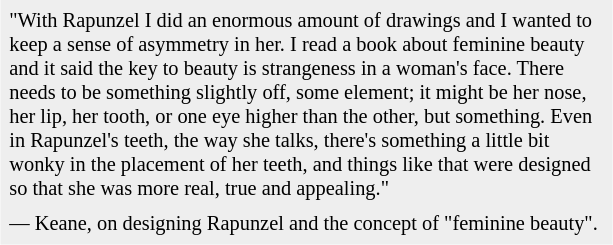<table class="toccolours" style="float:right; margin-left:1em; margin-right:2em; font-size:85%; background:#eee; color:black; width:30em; max-width:40%;" cellspacing="5">
<tr>
<td style="text-align: left;">"With Rapunzel I did an enormous amount of drawings and I wanted to keep a sense of asymmetry in her. I read a book about feminine beauty and it said the key to beauty is strangeness in a woman's face. There needs to be something slightly off, some element; it might be her nose, her lip, her tooth, or one eye higher than the other, but something. Even in Rapunzel's teeth, the way she talks, there's something a little bit wonky in the placement of her teeth, and things like that were designed so that she was more real, true and appealing."</td>
</tr>
<tr>
<td style="text-align: left;">— Keane, on designing Rapunzel and the concept of "feminine beauty".</td>
</tr>
</table>
